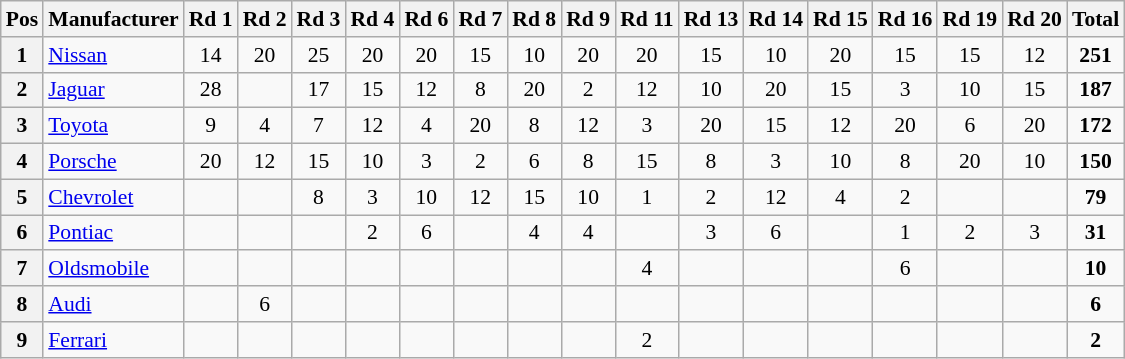<table class="wikitable" style="font-size: 90%;">
<tr>
<th>Pos</th>
<th>Manufacturer</th>
<th>Rd 1</th>
<th>Rd 2</th>
<th>Rd 3</th>
<th>Rd 4</th>
<th>Rd 6</th>
<th>Rd 7</th>
<th>Rd 8</th>
<th>Rd 9</th>
<th>Rd 11</th>
<th>Rd 13</th>
<th>Rd 14</th>
<th>Rd 15</th>
<th>Rd 16</th>
<th>Rd 19</th>
<th>Rd 20</th>
<th>Total</th>
</tr>
<tr>
<th>1</th>
<td> <a href='#'>Nissan</a></td>
<td style="text-align:center;">14</td>
<td style="text-align:center;">20</td>
<td style="text-align:center;">25</td>
<td style="text-align:center;">20</td>
<td style="text-align:center;">20</td>
<td style="text-align:center;">15</td>
<td style="text-align:center;">10</td>
<td style="text-align:center;">20</td>
<td style="text-align:center;">20</td>
<td style="text-align:center;">15</td>
<td style="text-align:center;">10</td>
<td style="text-align:center;">20</td>
<td style="text-align:center;">15</td>
<td style="text-align:center;">15</td>
<td style="text-align:center;">12</td>
<td style="text-align:center;"><strong>251</strong></td>
</tr>
<tr>
<th>2</th>
<td> <a href='#'>Jaguar</a></td>
<td style="text-align:center;">28</td>
<td></td>
<td style="text-align:center;">17</td>
<td style="text-align:center;">15</td>
<td style="text-align:center;">12</td>
<td style="text-align:center;">8</td>
<td style="text-align:center;">20</td>
<td style="text-align:center;">2</td>
<td style="text-align:center;">12</td>
<td style="text-align:center;">10</td>
<td style="text-align:center;">20</td>
<td style="text-align:center;">15</td>
<td style="text-align:center;">3</td>
<td style="text-align:center;">10</td>
<td style="text-align:center;">15</td>
<td style="text-align:center;"><strong>187</strong></td>
</tr>
<tr>
<th>3</th>
<td> <a href='#'>Toyota</a></td>
<td style="text-align:center;">9</td>
<td style="text-align:center;">4</td>
<td style="text-align:center;">7</td>
<td style="text-align:center;">12</td>
<td style="text-align:center;">4</td>
<td style="text-align:center;">20</td>
<td style="text-align:center;">8</td>
<td style="text-align:center;">12</td>
<td style="text-align:center;">3</td>
<td style="text-align:center;">20</td>
<td style="text-align:center;">15</td>
<td style="text-align:center;">12</td>
<td style="text-align:center;">20</td>
<td style="text-align:center;">6</td>
<td style="text-align:center;">20</td>
<td style="text-align:center;"><strong>172</strong></td>
</tr>
<tr>
<th>4</th>
<td> <a href='#'>Porsche</a></td>
<td style="text-align:center;">20</td>
<td style="text-align:center;">12</td>
<td style="text-align:center;">15</td>
<td style="text-align:center;">10</td>
<td style="text-align:center;">3</td>
<td style="text-align:center;">2</td>
<td style="text-align:center;">6</td>
<td style="text-align:center;">8</td>
<td style="text-align:center;">15</td>
<td style="text-align:center;">8</td>
<td style="text-align:center;">3</td>
<td style="text-align:center;">10</td>
<td style="text-align:center;">8</td>
<td style="text-align:center;">20</td>
<td style="text-align:center;">10</td>
<td style="text-align:center;"><strong>150</strong></td>
</tr>
<tr>
<th>5</th>
<td> <a href='#'>Chevrolet</a></td>
<td></td>
<td></td>
<td style="text-align:center;">8</td>
<td style="text-align:center;">3</td>
<td style="text-align:center;">10</td>
<td style="text-align:center;">12</td>
<td style="text-align:center;">15</td>
<td style="text-align:center;">10</td>
<td style="text-align:center;">1</td>
<td style="text-align:center;">2</td>
<td style="text-align:center;">12</td>
<td style="text-align:center;">4</td>
<td style="text-align:center;">2</td>
<td></td>
<td></td>
<td style="text-align:center;"><strong>79</strong></td>
</tr>
<tr>
<th>6</th>
<td> <a href='#'>Pontiac</a></td>
<td></td>
<td></td>
<td></td>
<td style="text-align:center;">2</td>
<td style="text-align:center;">6</td>
<td></td>
<td style="text-align:center;">4</td>
<td style="text-align:center;">4</td>
<td></td>
<td style="text-align:center;">3</td>
<td style="text-align:center;">6</td>
<td></td>
<td style="text-align:center;">1</td>
<td style="text-align:center;">2</td>
<td style="text-align:center;">3</td>
<td style="text-align:center;"><strong>31</strong></td>
</tr>
<tr>
<th>7</th>
<td> <a href='#'>Oldsmobile</a></td>
<td></td>
<td></td>
<td></td>
<td></td>
<td></td>
<td></td>
<td></td>
<td></td>
<td style="text-align:center;">4</td>
<td></td>
<td></td>
<td></td>
<td style="text-align:center;">6</td>
<td></td>
<td></td>
<td style="text-align:center;"><strong>10</strong></td>
</tr>
<tr>
<th>8</th>
<td> <a href='#'>Audi</a></td>
<td></td>
<td style="text-align:center;">6</td>
<td></td>
<td></td>
<td></td>
<td></td>
<td></td>
<td></td>
<td></td>
<td></td>
<td></td>
<td></td>
<td></td>
<td></td>
<td></td>
<td style="text-align:center;"><strong>6</strong></td>
</tr>
<tr>
<th>9</th>
<td> <a href='#'>Ferrari</a></td>
<td></td>
<td></td>
<td></td>
<td></td>
<td></td>
<td></td>
<td></td>
<td></td>
<td style="text-align:center;">2</td>
<td></td>
<td></td>
<td></td>
<td></td>
<td></td>
<td></td>
<td style="text-align:center;"><strong>2</strong></td>
</tr>
</table>
